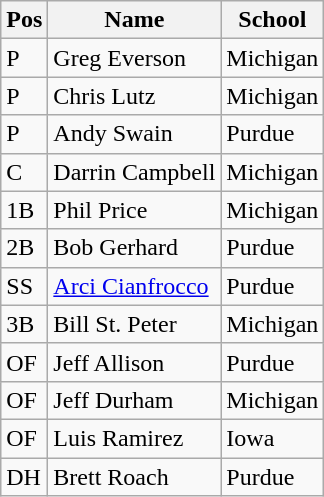<table class=wikitable>
<tr>
<th>Pos</th>
<th>Name</th>
<th>School</th>
</tr>
<tr>
<td>P</td>
<td>Greg Everson</td>
<td>Michigan</td>
</tr>
<tr>
<td>P</td>
<td>Chris Lutz</td>
<td>Michigan</td>
</tr>
<tr>
<td>P</td>
<td>Andy Swain</td>
<td>Purdue</td>
</tr>
<tr>
<td>C</td>
<td>Darrin Campbell</td>
<td>Michigan</td>
</tr>
<tr>
<td>1B</td>
<td>Phil Price</td>
<td>Michigan</td>
</tr>
<tr>
<td>2B</td>
<td>Bob Gerhard</td>
<td>Purdue</td>
</tr>
<tr>
<td>SS</td>
<td><a href='#'>Arci Cianfrocco</a></td>
<td>Purdue</td>
</tr>
<tr>
<td>3B</td>
<td>Bill St. Peter</td>
<td>Michigan</td>
</tr>
<tr>
<td>OF</td>
<td>Jeff Allison</td>
<td>Purdue</td>
</tr>
<tr>
<td>OF</td>
<td>Jeff Durham</td>
<td>Michigan</td>
</tr>
<tr>
<td>OF</td>
<td>Luis Ramirez</td>
<td>Iowa</td>
</tr>
<tr>
<td>DH</td>
<td>Brett Roach</td>
<td>Purdue</td>
</tr>
</table>
